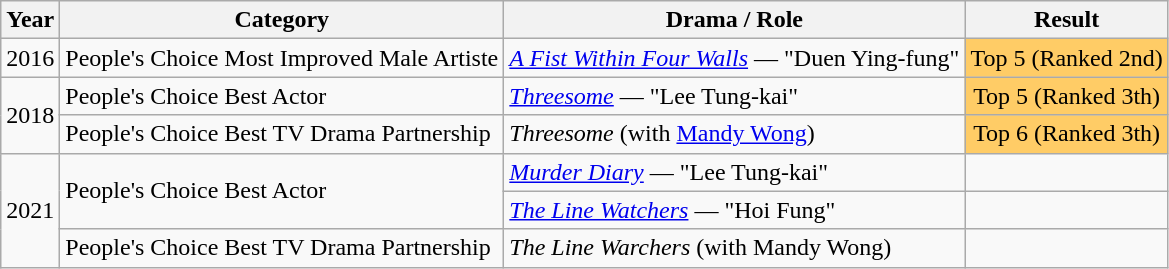<table class="wikitable sortable">
<tr>
<th>Year</th>
<th>Category</th>
<th>Drama / Role</th>
<th>Result</th>
</tr>
<tr>
<td>2016</td>
<td>People's Choice Most Improved Male Artiste</td>
<td><em><a href='#'>A Fist Within Four Walls</a></em> — "Duen Ying-fung"</td>
<td style="background-color:#ffcc66; text-align:center;">Top 5 (Ranked 2nd)</td>
</tr>
<tr>
<td rowspan=2>2018</td>
<td>People's Choice Best Actor</td>
<td><em><a href='#'>Threesome</a></em> — "Lee Tung-kai"</td>
<td style="background-color:#ffcc66; text-align:center;">Top 5 (Ranked 3th)</td>
</tr>
<tr>
<td>People's Choice Best TV Drama Partnership</td>
<td><em>Threesome</em> (with <a href='#'>Mandy Wong</a>)</td>
<td style="background-color:#ffcc66; text-align:center;">Top 6 (Ranked 3th)</td>
</tr>
<tr>
<td rowspan=3>2021</td>
<td rowspan=2>People's Choice Best Actor</td>
<td><em><a href='#'>Murder Diary</a></em> — "Lee Tung-kai"</td>
<td></td>
</tr>
<tr>
<td><em><a href='#'>The Line Watchers</a></em> — "Hoi Fung"</td>
<td></td>
</tr>
<tr>
<td>People's Choice Best TV Drama Partnership</td>
<td><em>The Line Warchers</em> (with Mandy Wong)</td>
<td></td>
</tr>
</table>
